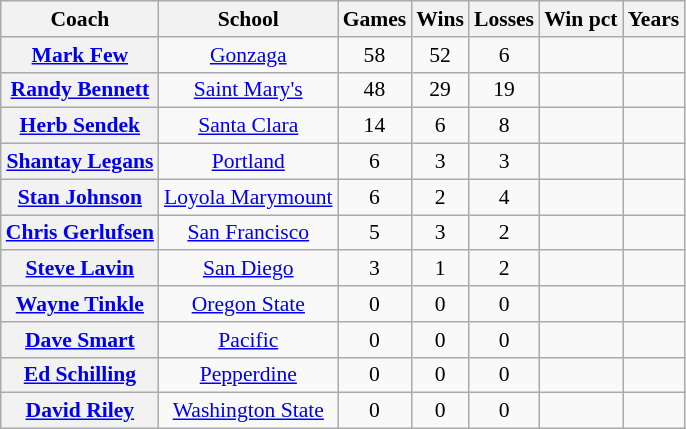<table class="wikitable sortable sort-under" style="text-align:center;font-size:90%">
<tr>
<th>Coach</th>
<th>School</th>
<th>Games</th>
<th>Wins</th>
<th>Losses</th>
<th>Win pct</th>
<th>Years</th>
</tr>
<tr>
<th><a href='#'>Mark Few</a></th>
<td> <a href='#'>Gonzaga</a></td>
<td>58</td>
<td>52</td>
<td>6</td>
<td></td>
<td> </td>
</tr>
<tr>
<th><a href='#'>Randy Bennett</a></th>
<td> <a href='#'>Saint Mary's</a></td>
<td>48</td>
<td>29</td>
<td>19</td>
<td></td>
<td> </td>
</tr>
<tr>
<th><a href='#'>Herb Sendek</a></th>
<td> <a href='#'>Santa Clara</a></td>
<td>14</td>
<td>6</td>
<td>8</td>
<td></td>
<td> </td>
</tr>
<tr>
<th><a href='#'>Shantay Legans</a></th>
<td> <a href='#'>Portland</a></td>
<td>6</td>
<td>3</td>
<td>3</td>
<td></td>
<td> </td>
</tr>
<tr>
<th><a href='#'>Stan Johnson</a></th>
<td> <a href='#'>Loyola Marymount</a></td>
<td>6</td>
<td>2</td>
<td>4</td>
<td></td>
<td> </td>
</tr>
<tr>
<th><a href='#'>Chris Gerlufsen</a></th>
<td> <a href='#'>San Francisco</a></td>
<td>5</td>
<td>3</td>
<td>2</td>
<td></td>
<td> </td>
</tr>
<tr>
<th><a href='#'>Steve Lavin</a></th>
<td> <a href='#'>San Diego</a></td>
<td>3</td>
<td>1</td>
<td>2</td>
<td></td>
<td> </td>
</tr>
<tr>
<th><a href='#'>Wayne Tinkle</a></th>
<td> <a href='#'>Oregon State</a></td>
<td>0</td>
<td>0</td>
<td>0</td>
<td></td>
<td></td>
</tr>
<tr>
<th><a href='#'>Dave Smart</a></th>
<td> <a href='#'>Pacific</a></td>
<td>0</td>
<td>0</td>
<td>0</td>
<td></td>
<td></td>
</tr>
<tr>
<th><a href='#'>Ed Schilling</a></th>
<td> <a href='#'>Pepperdine</a></td>
<td>0</td>
<td>0</td>
<td>0</td>
<td></td>
<td></td>
</tr>
<tr>
<th><a href='#'>David Riley</a></th>
<td> <a href='#'>Washington State</a></td>
<td>0</td>
<td>0</td>
<td>0</td>
<td></td>
<td></td>
</tr>
</table>
